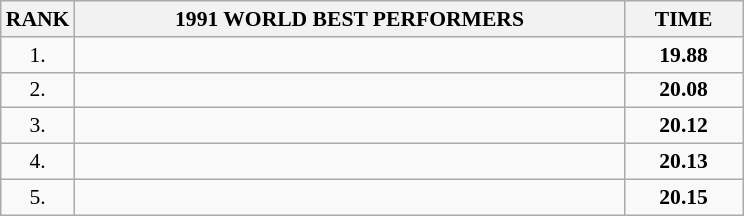<table class="wikitable" style="border-collapse: collapse; font-size: 90%;">
<tr>
<th>RANK</th>
<th align="center" style="width: 25em">1991 WORLD BEST PERFORMERS</th>
<th align="center" style="width: 5em">TIME</th>
</tr>
<tr>
<td align="center">1.</td>
<td></td>
<td align="center"><strong>19.88</strong></td>
</tr>
<tr>
<td align="center">2.</td>
<td></td>
<td align="center"><strong>20.08</strong></td>
</tr>
<tr>
<td align="center">3.</td>
<td></td>
<td align="center"><strong>20.12</strong></td>
</tr>
<tr>
<td align="center">4.</td>
<td></td>
<td align="center"><strong>20.13</strong></td>
</tr>
<tr>
<td align="center">5.</td>
<td></td>
<td align="center"><strong>20.15</strong></td>
</tr>
</table>
